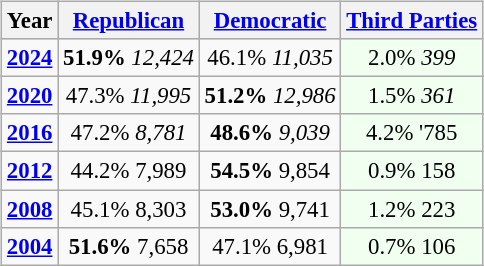<table class="wikitable" style="float:right; font-size:95%;">
<tr bgcolor=lightgrey>
<th>Year</th>
<th><a href='#'>Republican</a></th>
<th><a href='#'>Democratic</a></th>
<th><a href='#'>Third Parties</a></th>
</tr>
<tr>
<td style="text-align:center;" ><strong><a href='#'>2024</a></strong></td>
<td style="text-align:center;" ><strong>51.9%</strong> <em>12,424</em></td>
<td style="text-align:center;" >46.1% <em>11,035</em></td>
<td style="text-align:center; background:honeyDew;">2.0% <em>399</em></td>
</tr>
<tr>
<td style="text-align:center;" ><strong><a href='#'>2020</a></strong></td>
<td style="text-align:center;" >47.3% <em>11,995</em></td>
<td style="text-align:center;" ><strong>51.2%</strong> <em>12,986</em></td>
<td style="text-align:center; background:honeyDew;">1.5% <em>361</em></td>
</tr>
<tr>
<td style="text-align:center;" ><strong><a href='#'>2016</a></strong></td>
<td style="text-align:center;" >47.2% <em>8,781</em></td>
<td style="text-align:center;" ><strong>48.6%</strong> <em>9,039</em></td>
<td style="text-align:center; background:honeyDew;">4.2% '785<em></td>
</tr>
<tr>
<td style="text-align:center;" ><strong><a href='#'>2012</a></strong></td>
<td style="text-align:center;" >44.2% </em>7,989<em></td>
<td style="text-align:center;" ><strong>54.5%</strong> </em>9,854<em></td>
<td style="text-align:center; background:honeyDew;">0.9% </em>158<em></td>
</tr>
<tr>
<td style="text-align:center;" ><strong><a href='#'>2008</a></strong></td>
<td style="text-align:center;" >45.1% </em>8,303<em></td>
<td style="text-align:center;" ><strong>53.0%</strong> </em>9,741<em></td>
<td style="text-align:center; background:honeyDew;">1.2% </em>223<em></td>
</tr>
<tr>
<td style="text-align:center;" ><strong><a href='#'>2004</a></strong></td>
<td style="text-align:center;" ><strong>51.6%</strong> </em>7,658<em></td>
<td style="text-align:center;" >47.1% </em>6,981<em></td>
<td style="text-align:center; background:honeyDew;">0.7% </em>106<em></td>
</tr>
</table>
